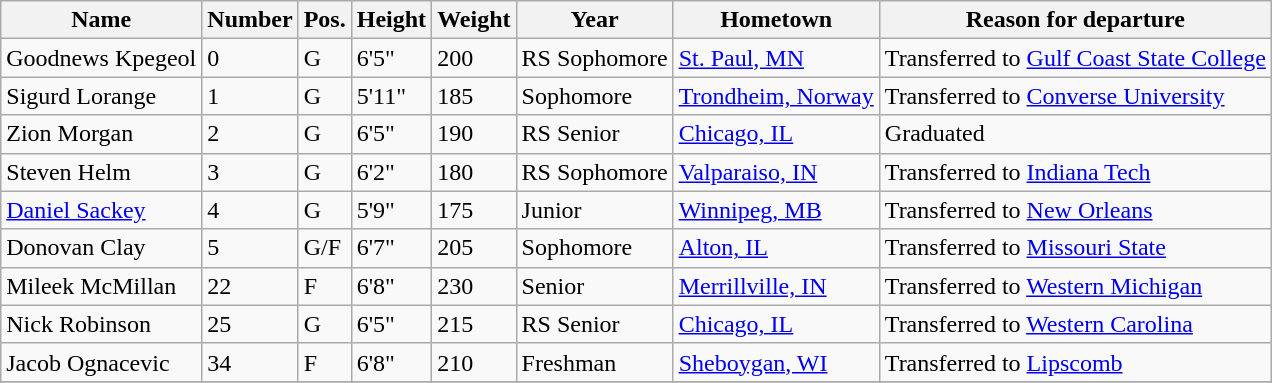<table class="wikitable sortable" border="1">
<tr>
<th>Name</th>
<th>Number</th>
<th>Pos.</th>
<th>Height</th>
<th>Weight</th>
<th>Year</th>
<th>Hometown</th>
<th class="unsortable">Reason for departure</th>
</tr>
<tr>
<td>Goodnews Kpegeol</td>
<td>0</td>
<td>G</td>
<td>6'5"</td>
<td>200</td>
<td>RS Sophomore</td>
<td><a href='#'>St. Paul, MN</a></td>
<td>Transferred to <a href='#'>Gulf Coast State College</a></td>
</tr>
<tr>
<td>Sigurd Lorange</td>
<td>1</td>
<td>G</td>
<td>5'11"</td>
<td>185</td>
<td>Sophomore</td>
<td><a href='#'>Trondheim, Norway</a></td>
<td>Transferred to <a href='#'>Converse University</a></td>
</tr>
<tr>
<td>Zion Morgan</td>
<td>2</td>
<td>G</td>
<td>6'5"</td>
<td>190</td>
<td>RS Senior</td>
<td><a href='#'>Chicago, IL</a></td>
<td>Graduated</td>
</tr>
<tr>
<td>Steven Helm</td>
<td>3</td>
<td>G</td>
<td>6'2"</td>
<td>180</td>
<td>RS Sophomore</td>
<td><a href='#'>Valparaiso, IN</a></td>
<td>Transferred to <a href='#'>Indiana Tech</a></td>
</tr>
<tr>
<td><a href='#'>Daniel Sackey</a></td>
<td>4</td>
<td>G</td>
<td>5'9"</td>
<td>175</td>
<td>Junior</td>
<td><a href='#'>Winnipeg, MB</a></td>
<td>Transferred to <a href='#'>New Orleans</a></td>
</tr>
<tr>
<td>Donovan Clay</td>
<td>5</td>
<td>G/F</td>
<td>6'7"</td>
<td>205</td>
<td>Sophomore</td>
<td><a href='#'>Alton, IL</a></td>
<td>Transferred to <a href='#'>Missouri State</a></td>
</tr>
<tr>
<td>Mileek McMillan</td>
<td>22</td>
<td>F</td>
<td>6'8"</td>
<td>230</td>
<td>Senior</td>
<td><a href='#'>Merrillville, IN</a></td>
<td>Transferred to <a href='#'>Western Michigan</a></td>
</tr>
<tr>
<td>Nick Robinson</td>
<td>25</td>
<td>G</td>
<td>6'5"</td>
<td>215</td>
<td>RS Senior</td>
<td><a href='#'>Chicago, IL</a></td>
<td>Transferred to <a href='#'>Western Carolina</a></td>
</tr>
<tr>
<td>Jacob Ognacevic</td>
<td>34</td>
<td>F</td>
<td>6'8"</td>
<td>210</td>
<td>Freshman</td>
<td><a href='#'>Sheboygan, WI</a></td>
<td>Transferred to <a href='#'>Lipscomb</a></td>
</tr>
<tr>
</tr>
</table>
